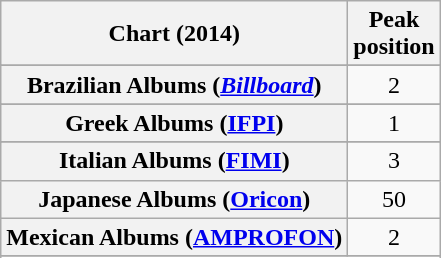<table class="wikitable sortable plainrowheaders">
<tr>
<th>Chart (2014)</th>
<th>Peak<br>position</th>
</tr>
<tr>
</tr>
<tr>
</tr>
<tr>
</tr>
<tr>
</tr>
<tr>
</tr>
<tr>
<th scope="row">Brazilian Albums (<em><a href='#'>Billboard</a></em>)</th>
<td style="text-align:center;">2</td>
</tr>
<tr>
</tr>
<tr>
</tr>
<tr>
</tr>
<tr>
</tr>
<tr>
</tr>
<tr>
</tr>
<tr>
</tr>
<tr>
</tr>
<tr>
<th scope="row">Greek Albums (<a href='#'>IFPI</a>)</th>
<td align="center">1</td>
</tr>
<tr>
</tr>
<tr>
</tr>
<tr>
<th scope="row">Italian Albums (<a href='#'>FIMI</a>)</th>
<td style="text-align:center;">3</td>
</tr>
<tr>
<th scope="row">Japanese Albums (<a href='#'>Oricon</a>)</th>
<td style="text-align:center;">50</td>
</tr>
<tr>
<th scope="row">Mexican Albums (<a href='#'>AMPROFON</a>)</th>
<td style="text-align:center;">2</td>
</tr>
<tr>
</tr>
<tr>
</tr>
<tr>
</tr>
<tr>
</tr>
<tr>
</tr>
<tr>
</tr>
<tr>
</tr>
<tr>
</tr>
<tr>
</tr>
<tr>
</tr>
</table>
